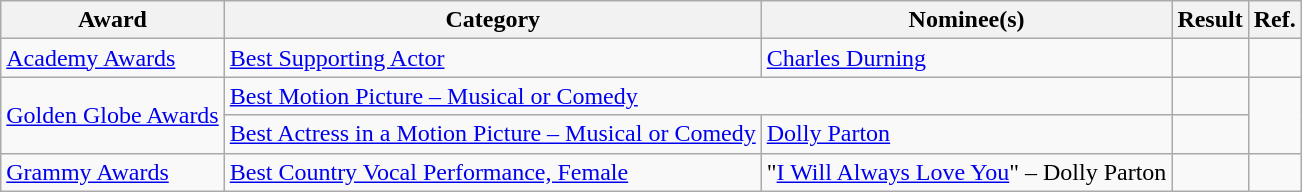<table class="wikitable plainrowheaders">
<tr>
<th>Award</th>
<th>Category</th>
<th>Nominee(s)</th>
<th>Result</th>
<th>Ref.</th>
</tr>
<tr>
<td><a href='#'>Academy Awards</a></td>
<td><a href='#'>Best Supporting Actor</a></td>
<td><a href='#'>Charles Durning</a></td>
<td></td>
<td align="center"></td>
</tr>
<tr>
<td rowspan="2"><a href='#'>Golden Globe Awards</a></td>
<td colspan="2"><a href='#'>Best Motion Picture – Musical or Comedy</a></td>
<td></td>
<td align="center" rowspan="2"></td>
</tr>
<tr>
<td><a href='#'>Best Actress in a Motion Picture – Musical or Comedy</a></td>
<td><a href='#'>Dolly Parton</a></td>
<td></td>
</tr>
<tr>
<td><a href='#'>Grammy Awards</a></td>
<td><a href='#'>Best Country Vocal Performance, Female</a></td>
<td>"<a href='#'>I Will Always Love You</a>" – Dolly Parton</td>
<td></td>
<td align="center"></td>
</tr>
</table>
